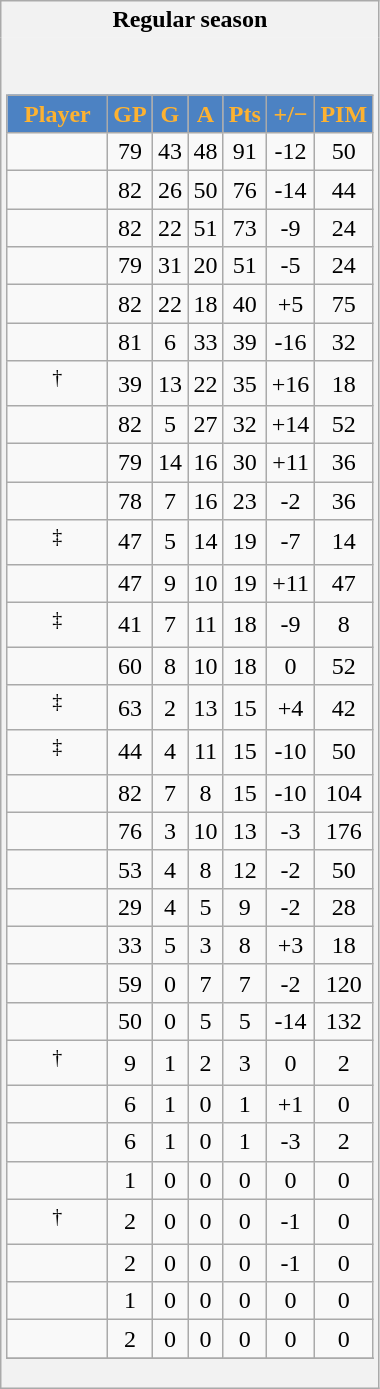<table class="wikitable" style="border: 1px solid #aaa;">
<tr>
<th style="border: 0;">Regular season</th>
</tr>
<tr>
<td style="background: #f2f2f2; border: 0; text-align: center;"><br><table class="wikitable sortable" width="100%">
<tr align=center>
<th style="background:#4C82C3;color:#FDB231;" width="40%">Player</th>
<th style="background:#4C82C3;color:#FDB231;" width="10%">GP</th>
<th style="background:#4C82C3;color:#FDB231;" width="10%">G</th>
<th style="background:#4C82C3;color:#FDB231;" width="10%">A</th>
<th style="background:#4C82C3;color:#FDB231;" width="10%">Pts</th>
<th style="background:#4C82C3;color:#FDB231;" width="10%">+/−</th>
<th style="background:#4C82C3;color:#FDB231;" width="10%">PIM</th>
</tr>
<tr align=center>
<td></td>
<td>79</td>
<td>43</td>
<td>48</td>
<td>91</td>
<td>-12</td>
<td>50</td>
</tr>
<tr align=center>
<td></td>
<td>82</td>
<td>26</td>
<td>50</td>
<td>76</td>
<td>-14</td>
<td>44</td>
</tr>
<tr align=center>
<td></td>
<td>82</td>
<td>22</td>
<td>51</td>
<td>73</td>
<td>-9</td>
<td>24</td>
</tr>
<tr align=center>
<td></td>
<td>79</td>
<td>31</td>
<td>20</td>
<td>51</td>
<td>-5</td>
<td>24</td>
</tr>
<tr align=center>
<td></td>
<td>82</td>
<td>22</td>
<td>18</td>
<td>40</td>
<td>+5</td>
<td>75</td>
</tr>
<tr align=center>
<td></td>
<td>81</td>
<td>6</td>
<td>33</td>
<td>39</td>
<td>-16</td>
<td>32</td>
</tr>
<tr align=center>
<td><sup>†</sup></td>
<td>39</td>
<td>13</td>
<td>22</td>
<td>35</td>
<td>+16</td>
<td>18</td>
</tr>
<tr align=center>
<td></td>
<td>82</td>
<td>5</td>
<td>27</td>
<td>32</td>
<td>+14</td>
<td>52</td>
</tr>
<tr align=center>
<td></td>
<td>79</td>
<td>14</td>
<td>16</td>
<td>30</td>
<td>+11</td>
<td>36</td>
</tr>
<tr align=center>
<td></td>
<td>78</td>
<td>7</td>
<td>16</td>
<td>23</td>
<td>-2</td>
<td>36</td>
</tr>
<tr align=center>
<td><sup>‡</sup></td>
<td>47</td>
<td>5</td>
<td>14</td>
<td>19</td>
<td>-7</td>
<td>14</td>
</tr>
<tr align=center>
<td></td>
<td>47</td>
<td>9</td>
<td>10</td>
<td>19</td>
<td>+11</td>
<td>47</td>
</tr>
<tr align=center>
<td><sup>‡</sup></td>
<td>41</td>
<td>7</td>
<td>11</td>
<td>18</td>
<td>-9</td>
<td>8</td>
</tr>
<tr align=center>
<td></td>
<td>60</td>
<td>8</td>
<td>10</td>
<td>18</td>
<td>0</td>
<td>52</td>
</tr>
<tr align=center>
<td><sup>‡</sup></td>
<td>63</td>
<td>2</td>
<td>13</td>
<td>15</td>
<td>+4</td>
<td>42</td>
</tr>
<tr align=center>
<td><sup>‡</sup></td>
<td>44</td>
<td>4</td>
<td>11</td>
<td>15</td>
<td>-10</td>
<td>50</td>
</tr>
<tr align=center>
<td></td>
<td>82</td>
<td>7</td>
<td>8</td>
<td>15</td>
<td>-10</td>
<td>104</td>
</tr>
<tr align=center>
<td></td>
<td>76</td>
<td>3</td>
<td>10</td>
<td>13</td>
<td>-3</td>
<td>176</td>
</tr>
<tr align=center>
<td></td>
<td>53</td>
<td>4</td>
<td>8</td>
<td>12</td>
<td>-2</td>
<td>50</td>
</tr>
<tr align=center>
<td></td>
<td>29</td>
<td>4</td>
<td>5</td>
<td>9</td>
<td>-2</td>
<td>28</td>
</tr>
<tr align=center>
<td></td>
<td>33</td>
<td>5</td>
<td>3</td>
<td>8</td>
<td>+3</td>
<td>18</td>
</tr>
<tr align=center>
<td></td>
<td>59</td>
<td>0</td>
<td>7</td>
<td>7</td>
<td>-2</td>
<td>120</td>
</tr>
<tr align=center>
<td></td>
<td>50</td>
<td>0</td>
<td>5</td>
<td>5</td>
<td>-14</td>
<td>132</td>
</tr>
<tr align=center>
<td><sup>†</sup></td>
<td>9</td>
<td>1</td>
<td>2</td>
<td>3</td>
<td>0</td>
<td>2</td>
</tr>
<tr align=center>
<td></td>
<td>6</td>
<td>1</td>
<td>0</td>
<td>1</td>
<td>+1</td>
<td>0</td>
</tr>
<tr align=center>
<td></td>
<td>6</td>
<td>1</td>
<td>0</td>
<td>1</td>
<td>-3</td>
<td>2</td>
</tr>
<tr align=center>
<td></td>
<td>1</td>
<td>0</td>
<td>0</td>
<td>0</td>
<td>0</td>
<td>0</td>
</tr>
<tr align=center>
<td><sup>†</sup></td>
<td>2</td>
<td>0</td>
<td>0</td>
<td>0</td>
<td>-1</td>
<td>0</td>
</tr>
<tr align=center>
<td></td>
<td>2</td>
<td>0</td>
<td>0</td>
<td>0</td>
<td>-1</td>
<td>0</td>
</tr>
<tr align=center>
<td></td>
<td>1</td>
<td>0</td>
<td>0</td>
<td>0</td>
<td>0</td>
<td>0</td>
</tr>
<tr align=center>
<td></td>
<td>2</td>
<td>0</td>
<td>0</td>
<td>0</td>
<td>0</td>
<td>0</td>
</tr>
<tr align=center>
</tr>
<tr>
</tr>
</table>
</td>
</tr>
</table>
